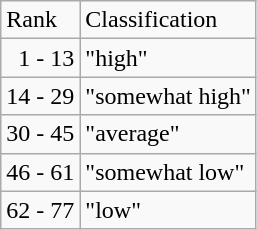<table class="wikitable" ---valign=top>
<tr>
<td>Rank</td>
<td>Classification</td>
</tr>
<tr>
<td>  1 - 13</td>
<td>"high"</td>
</tr>
<tr>
<td>14 - 29</td>
<td>"somewhat high"</td>
</tr>
<tr>
<td>30 - 45</td>
<td>"average"</td>
</tr>
<tr>
<td>46 - 61</td>
<td>"somewhat low"</td>
</tr>
<tr>
<td>62 - 77</td>
<td>"low"</td>
</tr>
</table>
